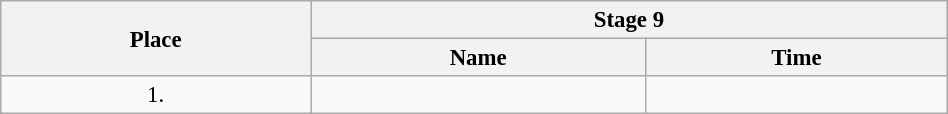<table class=wikitable style="font-size:95%" width="50%">
<tr>
<th rowspan="2">Place</th>
<th colspan="2">Stage 9</th>
</tr>
<tr>
<th>Name</th>
<th>Time</th>
</tr>
<tr>
<td align="center">1.</td>
<td></td>
<td></td>
</tr>
</table>
